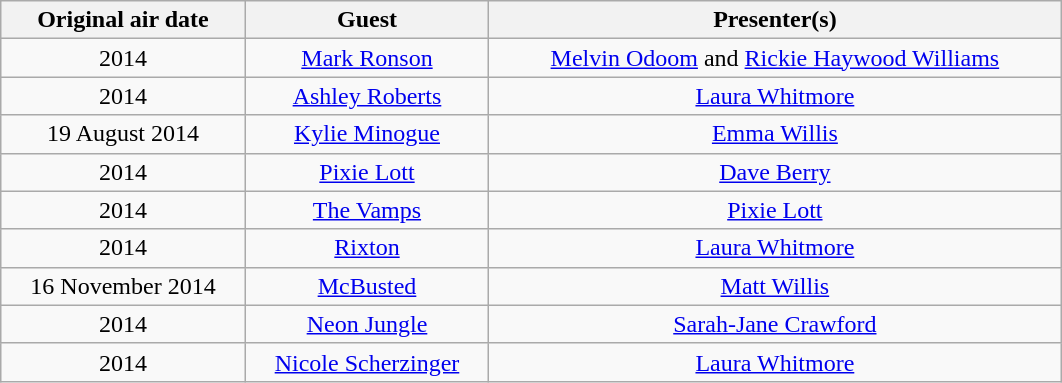<table class="wikitable plainrowheaders" style="text-align:center; width:56%;">
<tr>
<th scope="col style="width:14%;">Original air date</th>
<th scope="col style="width:14%;">Guest</th>
<th scope="col style="width:28%;">Presenter(s)</th>
</tr>
<tr>
<td scope="row">2014</td>
<td><a href='#'>Mark Ronson</a></td>
<td><a href='#'>Melvin Odoom</a> and <a href='#'>Rickie Haywood Williams</a></td>
</tr>
<tr>
<td scope="row">2014</td>
<td><a href='#'>Ashley Roberts</a></td>
<td><a href='#'>Laura Whitmore</a></td>
</tr>
<tr>
<td scope="row">19 August 2014</td>
<td><a href='#'>Kylie Minogue</a></td>
<td><a href='#'>Emma Willis</a></td>
</tr>
<tr>
<td scope="row">2014</td>
<td><a href='#'>Pixie Lott</a></td>
<td><a href='#'>Dave Berry</a></td>
</tr>
<tr>
<td scope="row">2014</td>
<td><a href='#'>The Vamps</a></td>
<td><a href='#'>Pixie Lott</a></td>
</tr>
<tr>
<td scope="row">2014</td>
<td><a href='#'>Rixton</a></td>
<td><a href='#'>Laura Whitmore</a></td>
</tr>
<tr>
<td scope="row">16 November 2014</td>
<td><a href='#'>McBusted</a></td>
<td><a href='#'>Matt Willis</a></td>
</tr>
<tr>
<td scope="row">2014</td>
<td><a href='#'>Neon Jungle</a></td>
<td><a href='#'>Sarah-Jane Crawford</a></td>
</tr>
<tr>
<td scope="row">2014</td>
<td><a href='#'>Nicole Scherzinger</a></td>
<td><a href='#'>Laura Whitmore</a></td>
</tr>
</table>
